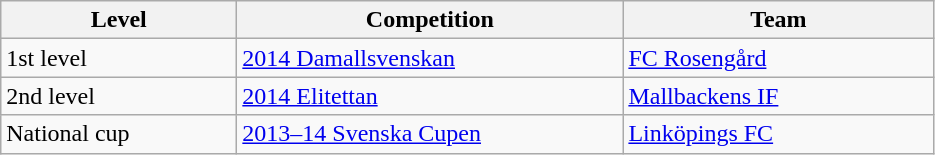<table class="wikitable">
<tr>
<th style="width: 150px;">Level</th>
<th style="width: 250px;">Competition</th>
<th style="width: 200px;">Team</th>
</tr>
<tr>
<td>1st level</td>
<td><a href='#'>2014 Damallsvenskan</a></td>
<td><a href='#'>FC Rosengård</a></td>
</tr>
<tr>
<td>2nd level</td>
<td><a href='#'>2014 Elitettan</a></td>
<td><a href='#'>Mallbackens IF</a></td>
</tr>
<tr>
<td>National cup</td>
<td><a href='#'>2013–14 Svenska Cupen</a></td>
<td><a href='#'>Linköpings FC</a></td>
</tr>
</table>
